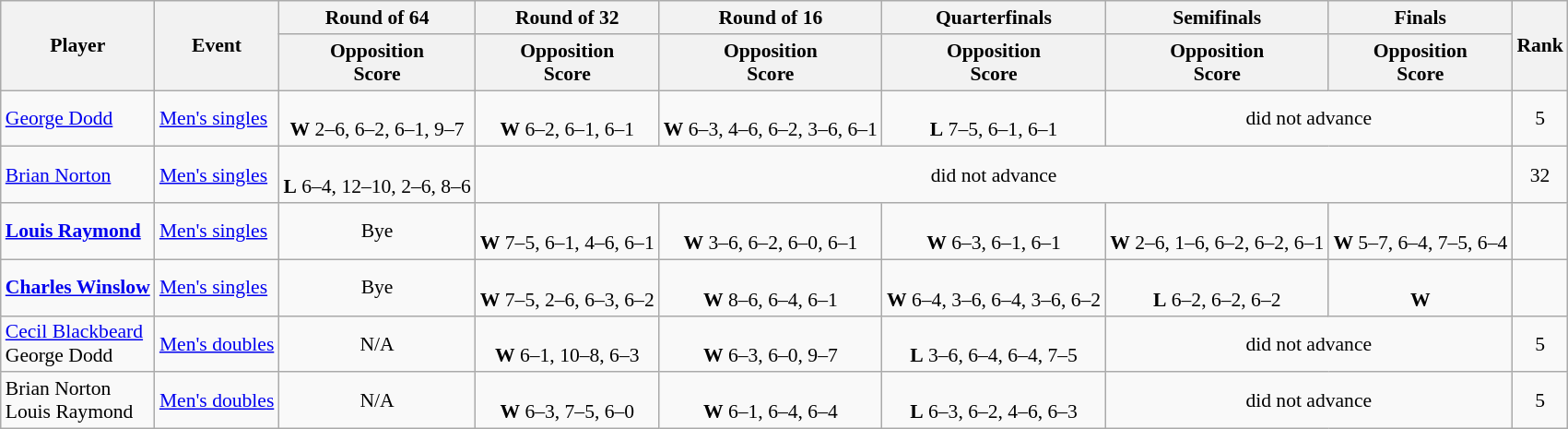<table class=wikitable style="font-size:90%">
<tr>
<th rowspan="2">Player</th>
<th rowspan="2">Event</th>
<th>Round of 64</th>
<th>Round of 32</th>
<th>Round of 16</th>
<th>Quarterfinals</th>
<th>Semifinals</th>
<th>Finals</th>
<th rowspan=2>Rank</th>
</tr>
<tr>
<th>Opposition<br>Score</th>
<th>Opposition<br>Score</th>
<th>Opposition<br>Score</th>
<th>Opposition<br>Score</th>
<th>Opposition<br>Score</th>
<th>Opposition<br>Score</th>
</tr>
<tr>
<td><a href='#'>George Dodd</a></td>
<td><a href='#'>Men's singles</a></td>
<td align=center> <br> <strong>W</strong> 2–6, 6–2, 6–1, 9–7</td>
<td align=center> <br> <strong>W</strong> 6–2, 6–1, 6–1</td>
<td align=center> <br> <strong>W</strong> 6–3, 4–6, 6–2, 3–6, 6–1</td>
<td align=center> <br> <strong>L</strong> 7–5, 6–1, 6–1</td>
<td align=center colspan=2>did not advance</td>
<td align=center>5</td>
</tr>
<tr>
<td><a href='#'>Brian Norton</a></td>
<td><a href='#'>Men's singles</a></td>
<td align=center> <br> <strong>L</strong> 6–4, 12–10, 2–6, 8–6</td>
<td align=center colspan=5>did not advance</td>
<td align=center>32</td>
</tr>
<tr>
<td><strong><a href='#'>Louis Raymond</a></strong></td>
<td><a href='#'>Men's singles</a></td>
<td align=center>Bye</td>
<td align=center> <br> <strong>W</strong> 7–5, 6–1, 4–6, 6–1</td>
<td align=center> <br> <strong>W</strong> 3–6, 6–2, 6–0, 6–1</td>
<td align=center> <br> <strong>W</strong> 6–3, 6–1, 6–1</td>
<td align=center> <br> <strong>W</strong> 2–6, 1–6, 6–2, 6–2, 6–1</td>
<td align=center> <br> <strong>W</strong> 5–7, 6–4, 7–5, 6–4</td>
<td align=center></td>
</tr>
<tr>
<td><strong><a href='#'>Charles Winslow</a></strong></td>
<td><a href='#'>Men's singles</a></td>
<td align=center>Bye</td>
<td align=center> <br> <strong>W</strong> 7–5, 2–6, 6–3, 6–2</td>
<td align=center> <br> <strong>W</strong> 8–6, 6–4, 6–1</td>
<td align=center> <br> <strong>W</strong> 6–4, 3–6, 6–4, 3–6, 6–2</td>
<td align=center> <br> <strong>L</strong> 6–2, 6–2, 6–2</td>
<td align=center> <br> <strong>W</strong></td>
<td align=center></td>
</tr>
<tr>
<td><a href='#'>Cecil Blackbeard</a> <br> George Dodd</td>
<td><a href='#'>Men's doubles</a></td>
<td align=center>N/A</td>
<td align=center> <br> <strong>W</strong> 6–1, 10–8, 6–3</td>
<td align=center> <br> <strong>W</strong> 6–3, 6–0, 9–7</td>
<td align=center> <br> <strong>L</strong> 3–6, 6–4, 6–4, 7–5</td>
<td align=center colspan=2>did not advance</td>
<td align=center>5</td>
</tr>
<tr>
<td>Brian Norton <br> Louis Raymond</td>
<td><a href='#'>Men's doubles</a></td>
<td align=center>N/A</td>
<td align=center> <br> <strong>W</strong> 6–3, 7–5, 6–0</td>
<td align=center> <br> <strong>W</strong> 6–1, 6–4, 6–4</td>
<td align=center> <br> <strong>L</strong> 6–3, 6–2, 4–6, 6–3</td>
<td align=center colspan=2>did not advance</td>
<td align=center>5</td>
</tr>
</table>
